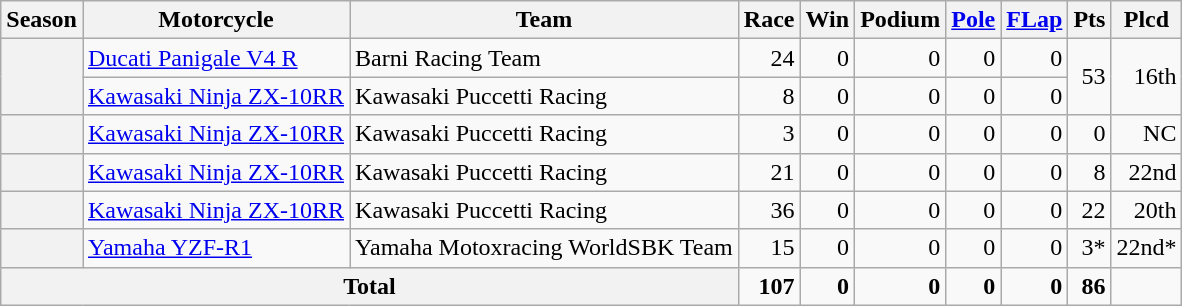<table class="wikitable" style="text-align:right;">
<tr>
<th>Season</th>
<th>Motorcycle</th>
<th>Team</th>
<th>Race</th>
<th>Win</th>
<th>Podium</th>
<th><a href='#'>Pole</a></th>
<th><a href='#'>FLap</a></th>
<th>Pts</th>
<th>Plcd</th>
</tr>
<tr>
<th rowspan="2"></th>
<td style="text-align:left;"><a href='#'>Ducati Panigale V4 R</a></td>
<td style="text-align:left;">Barni Racing Team</td>
<td>24</td>
<td>0</td>
<td>0</td>
<td>0</td>
<td>0</td>
<td rowspan="2">53</td>
<td rowspan="2">16th</td>
</tr>
<tr>
<td style="text-align:left;"><a href='#'>Kawasaki Ninja ZX-10RR</a></td>
<td style="text-align:left;">Kawasaki Puccetti Racing</td>
<td>8</td>
<td>0</td>
<td>0</td>
<td>0</td>
<td>0</td>
</tr>
<tr>
<th></th>
<td style="text-align:left;"><a href='#'>Kawasaki Ninja ZX-10RR</a></td>
<td style="text-align:left;">Kawasaki Puccetti Racing</td>
<td>3</td>
<td>0</td>
<td>0</td>
<td>0</td>
<td>0</td>
<td>0</td>
<td>NC</td>
</tr>
<tr>
<th></th>
<td style="text-align:left;"><a href='#'>Kawasaki Ninja ZX-10RR</a></td>
<td style="text-align:left;">Kawasaki Puccetti Racing</td>
<td>21</td>
<td>0</td>
<td>0</td>
<td>0</td>
<td>0</td>
<td>8</td>
<td>22nd</td>
</tr>
<tr>
<th></th>
<td style="text-align:left;"><a href='#'>Kawasaki Ninja ZX-10RR</a></td>
<td style="text-align:left;">Kawasaki Puccetti Racing</td>
<td>36</td>
<td>0</td>
<td>0</td>
<td>0</td>
<td>0</td>
<td>22</td>
<td>20th</td>
</tr>
<tr>
<th></th>
<td style="text-align:left;"><a href='#'>Yamaha YZF-R1</a></td>
<td style="text-align:left;">Yamaha Motoxracing WorldSBK Team</td>
<td>15</td>
<td>0</td>
<td>0</td>
<td>0</td>
<td>0</td>
<td>3*</td>
<td>22nd*</td>
</tr>
<tr>
<th colspan="3">Total</th>
<td><strong>107</strong></td>
<td><strong>0</strong></td>
<td><strong>0</strong></td>
<td><strong>0</strong></td>
<td><strong>0</strong></td>
<td><strong>86</strong></td>
<td></td>
</tr>
</table>
